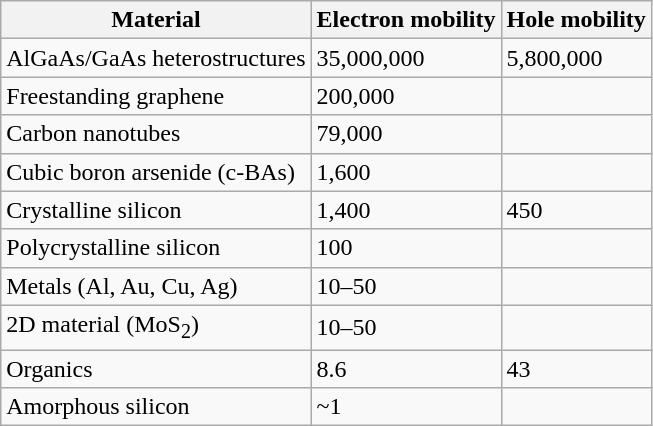<table class="wikitable sortable">
<tr>
<th>Material</th>
<th>Electron mobility</th>
<th>Hole mobility</th>
</tr>
<tr>
<td>AlGaAs/GaAs heterostructures</td>
<td>35,000,000</td>
<td>5,800,000</td>
</tr>
<tr>
<td>Freestanding graphene</td>
<td>200,000</td>
<td></td>
</tr>
<tr>
<td>Carbon nanotubes</td>
<td>79,000</td>
<td></td>
</tr>
<tr>
<td>Cubic boron arsenide (c-BAs)</td>
<td>1,600</td>
<td></td>
</tr>
<tr>
<td>Crystalline silicon</td>
<td>1,400</td>
<td>450</td>
</tr>
<tr>
<td>Polycrystalline silicon</td>
<td>100</td>
<td></td>
</tr>
<tr>
<td>Metals (Al, Au, Cu, Ag)</td>
<td>10–50</td>
<td></td>
</tr>
<tr>
<td>2D material (MoS<sub>2</sub>)</td>
<td>10–50</td>
<td></td>
</tr>
<tr>
<td>Organics</td>
<td>8.6</td>
<td>43</td>
</tr>
<tr>
<td>Amorphous silicon</td>
<td>~1</td>
<td></td>
</tr>
</table>
